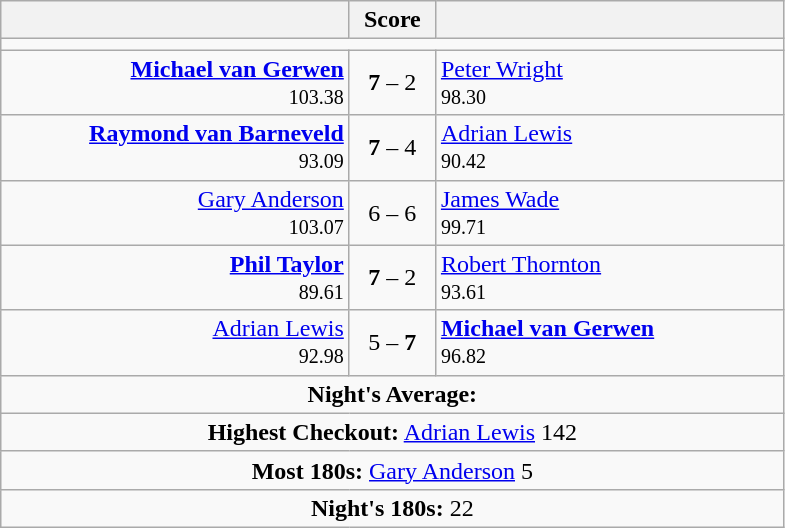<table class=wikitable style="text-align:center">
<tr>
<th width=225></th>
<th width=50>Score</th>
<th width=225></th>
</tr>
<tr align=centre>
<td colspan="3"></td>
</tr>
<tr align=left>
<td align=right><strong><a href='#'>Michael van Gerwen</a></strong>  <br><small><span>103.38</span></small></td>
<td align=center><strong>7</strong> – 2</td>
<td> <a href='#'>Peter Wright</a> <br><small><span>98.30</span></small></td>
</tr>
<tr align=left>
<td align=right><strong><a href='#'>Raymond van Barneveld</a></strong>  <br><small><span>93.09</span></small></td>
<td align=center><strong>7</strong> – 4</td>
<td> <a href='#'>Adrian Lewis</a> <br><small><span>90.42</span></small></td>
</tr>
<tr align=left>
<td align=right><a href='#'>Gary Anderson</a>  <br><small><span>103.07</span></small></td>
<td align=center>6 – 6</td>
<td> <a href='#'>James Wade</a> <br><small><span>99.71</span></small></td>
</tr>
<tr align=left>
<td align=right><strong><a href='#'>Phil Taylor</a></strong>  <br><small><span>89.61</span></small></td>
<td align=center><strong>7</strong> – 2</td>
<td> <a href='#'>Robert Thornton</a> <br><small><span>93.61</span></small></td>
</tr>
<tr align=left>
<td align=right><a href='#'>Adrian Lewis</a>  <br><small><span>92.98</span></small></td>
<td align=center>5 – <strong>7</strong></td>
<td> <strong><a href='#'>Michael van Gerwen</a></strong> <br><small><span>96.82</span></small></td>
</tr>
<tr align=center>
<td colspan="3"><strong>Night's Average:</strong> </td>
</tr>
<tr align=center>
<td colspan="3"><strong>Highest Checkout:</strong>  <a href='#'>Adrian Lewis</a> 142</td>
</tr>
<tr align=center>
<td colspan="3"><strong>Most 180s:</strong>  <a href='#'>Gary Anderson</a> 5</td>
</tr>
<tr align=center>
<td colspan="3"><strong>Night's 180s:</strong> 22</td>
</tr>
</table>
